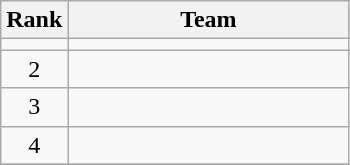<table class=wikitable style="text-align:center;">
<tr>
<th>Rank</th>
<th width=180>Team</th>
</tr>
<tr>
<td></td>
<td align=left></td>
</tr>
<tr>
<td>2</td>
<td align=left></td>
</tr>
<tr>
<td>3</td>
<td align=left></td>
</tr>
<tr>
<td>4</td>
<td align=left></td>
</tr>
<tr>
</tr>
</table>
